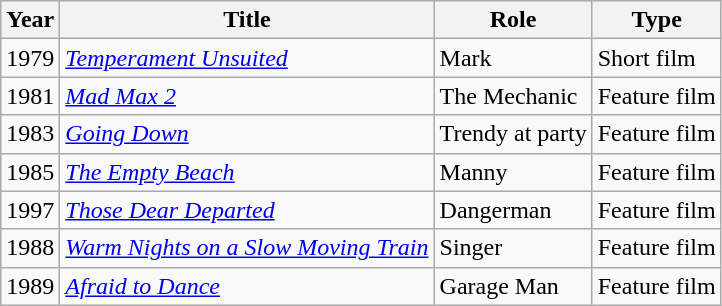<table class="wikitable">
<tr>
<th>Year</th>
<th>Title</th>
<th>Role</th>
<th>Type</th>
</tr>
<tr>
<td>1979</td>
<td><em><a href='#'>Temperament Unsuited</a></em></td>
<td>Mark</td>
<td>Short film</td>
</tr>
<tr>
<td>1981</td>
<td><em><a href='#'>Mad Max 2</a></em></td>
<td>The Mechanic</td>
<td>Feature film</td>
</tr>
<tr>
<td>1983</td>
<td><em><a href='#'>Going Down</a></em></td>
<td>Trendy at party</td>
<td>Feature film</td>
</tr>
<tr>
<td>1985</td>
<td><em><a href='#'>The Empty Beach</a></em></td>
<td>Manny</td>
<td>Feature film</td>
</tr>
<tr>
<td>1997</td>
<td><em><a href='#'>Those Dear Departed</a></em></td>
<td>Dangerman</td>
<td>Feature film</td>
</tr>
<tr>
<td>1988</td>
<td><em><a href='#'>Warm Nights on a Slow Moving Train</a></em></td>
<td>Singer</td>
<td>Feature film</td>
</tr>
<tr>
<td>1989</td>
<td><em><a href='#'>Afraid to Dance</a></em></td>
<td>Garage Man</td>
<td>Feature film</td>
</tr>
</table>
